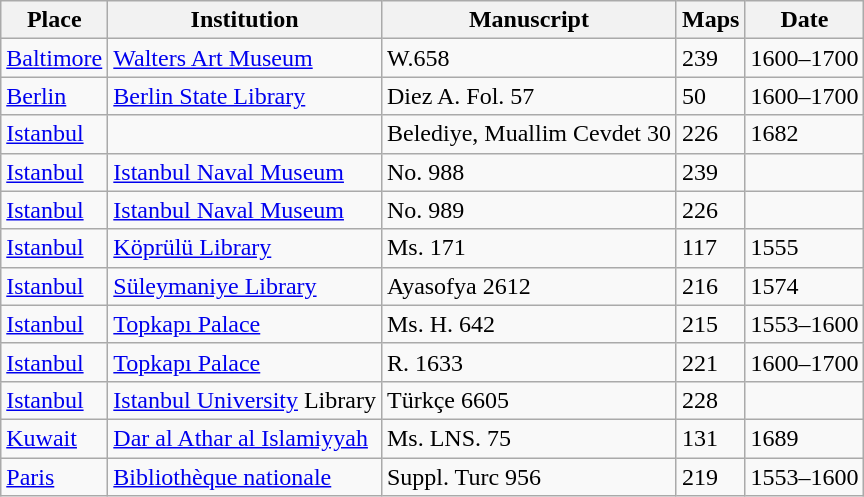<table class="wikitable sortable mw-datatable">
<tr>
<th>Place</th>
<th>Institution</th>
<th>Manuscript</th>
<th>Maps</th>
<th>Date</th>
</tr>
<tr>
<td><a href='#'>Baltimore</a></td>
<td><a href='#'>Walters Art Museum</a></td>
<td>W.658</td>
<td>239</td>
<td>1600–1700</td>
</tr>
<tr>
<td><a href='#'>Berlin</a></td>
<td><a href='#'>Berlin State Library</a></td>
<td>Diez A. Fol. 57</td>
<td>50</td>
<td>1600–1700</td>
</tr>
<tr>
<td><a href='#'>Istanbul</a></td>
<td></td>
<td>Belediye, Muallim Cevdet 30</td>
<td>226</td>
<td>1682</td>
</tr>
<tr>
<td><a href='#'>Istanbul</a></td>
<td><a href='#'>Istanbul Naval Museum</a></td>
<td>No. 988</td>
<td>239</td>
<td></td>
</tr>
<tr>
<td><a href='#'>Istanbul</a></td>
<td><a href='#'>Istanbul Naval Museum</a></td>
<td>No. 989</td>
<td>226</td>
<td></td>
</tr>
<tr>
<td><a href='#'>Istanbul</a></td>
<td><a href='#'>Köprülü Library</a></td>
<td>Ms. 171</td>
<td>117</td>
<td>1555</td>
</tr>
<tr>
<td><a href='#'>Istanbul</a></td>
<td><a href='#'>Süleymaniye Library</a></td>
<td>Ayasofya 2612</td>
<td>216</td>
<td>1574</td>
</tr>
<tr>
<td><a href='#'>Istanbul</a></td>
<td><a href='#'>Topkapı Palace</a></td>
<td>Ms. H. 642</td>
<td>215</td>
<td>1553–1600</td>
</tr>
<tr>
<td><a href='#'>Istanbul</a></td>
<td><a href='#'>Topkapı Palace</a></td>
<td>R. 1633</td>
<td>221</td>
<td>1600–1700</td>
</tr>
<tr>
<td><a href='#'>Istanbul</a></td>
<td><a href='#'>Istanbul University</a> Library</td>
<td>Türkçe 6605</td>
<td>228</td>
<td></td>
</tr>
<tr>
<td><a href='#'>Kuwait</a></td>
<td><a href='#'>Dar al Athar al Islamiyyah</a></td>
<td>Ms. LNS. 75</td>
<td>131</td>
<td>1689</td>
</tr>
<tr>
<td><a href='#'>Paris</a></td>
<td><a href='#'>Bibliothèque nationale</a></td>
<td>Suppl. Turc 956</td>
<td>219</td>
<td>1553–1600</td>
</tr>
</table>
